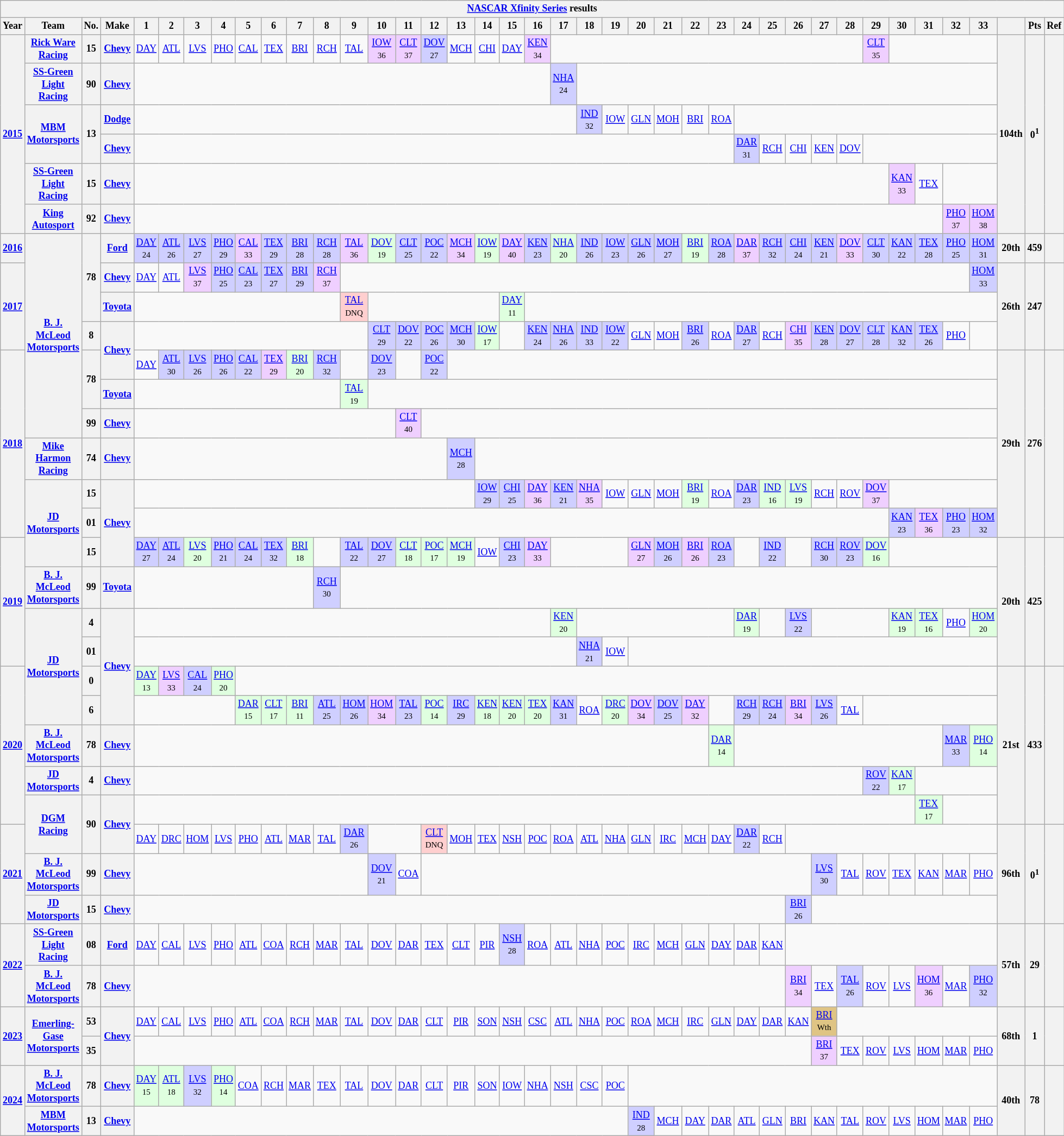<table class="wikitable" style="text-align:center; font-size:75%">
<tr>
<th colspan=40><a href='#'>NASCAR Xfinity Series</a> results</th>
</tr>
<tr>
<th>Year</th>
<th>Team</th>
<th>No.</th>
<th>Make</th>
<th>1</th>
<th>2</th>
<th>3</th>
<th>4</th>
<th>5</th>
<th>6</th>
<th>7</th>
<th>8</th>
<th>9</th>
<th>10</th>
<th>11</th>
<th>12</th>
<th>13</th>
<th>14</th>
<th>15</th>
<th>16</th>
<th>17</th>
<th>18</th>
<th>19</th>
<th>20</th>
<th>21</th>
<th>22</th>
<th>23</th>
<th>24</th>
<th>25</th>
<th>26</th>
<th>27</th>
<th>28</th>
<th>29</th>
<th>30</th>
<th>31</th>
<th>32</th>
<th>33</th>
<th></th>
<th>Pts</th>
<th>Ref</th>
</tr>
<tr>
<th rowspan=6><a href='#'>2015</a></th>
<th><a href='#'>Rick Ware Racing</a></th>
<th>15</th>
<th><a href='#'>Chevy</a></th>
<td><a href='#'>DAY</a></td>
<td><a href='#'>ATL</a></td>
<td><a href='#'>LVS</a></td>
<td><a href='#'>PHO</a></td>
<td><a href='#'>CAL</a></td>
<td><a href='#'>TEX</a></td>
<td><a href='#'>BRI</a></td>
<td><a href='#'>RCH</a></td>
<td><a href='#'>TAL</a></td>
<td style="background:#EFCFFF;"><a href='#'>IOW</a><br><small>36</small></td>
<td style="background:#EFCFFF;"><a href='#'>CLT</a><br><small>37</small></td>
<td style="background:#CFCFFF;"><a href='#'>DOV</a><br><small>27</small></td>
<td><a href='#'>MCH</a></td>
<td><a href='#'>CHI</a></td>
<td><a href='#'>DAY</a></td>
<td style="background:#EFCFFF;"><a href='#'>KEN</a><br><small>34</small></td>
<td colspan=12></td>
<td style="background:#EFCFFF;"><a href='#'>CLT</a><br><small>35</small></td>
<td colspan=4></td>
<th rowspan=6>104th</th>
<th rowspan=6>0<sup>1</sup></th>
<th rowspan=6></th>
</tr>
<tr>
<th><a href='#'>SS-Green Light Racing</a></th>
<th>90</th>
<th><a href='#'>Chevy</a></th>
<td colspan=16></td>
<td style="background:#CFCFFF;"><a href='#'>NHA</a><br><small>24</small></td>
<td colspan=16></td>
</tr>
<tr>
<th rowspan=2><a href='#'>MBM Motorsports</a></th>
<th rowspan=2>13</th>
<th><a href='#'>Dodge</a></th>
<td colspan=17></td>
<td style="background:#CFCFFF;"><a href='#'>IND</a><br><small>32</small></td>
<td><a href='#'>IOW</a></td>
<td><a href='#'>GLN</a></td>
<td><a href='#'>MOH</a></td>
<td><a href='#'>BRI</a></td>
<td><a href='#'>ROA</a></td>
<td colspan=10></td>
</tr>
<tr>
<th><a href='#'>Chevy</a></th>
<td colspan=23></td>
<td style="background:#CFCFFF;"><a href='#'>DAR</a><br><small>31</small></td>
<td><a href='#'>RCH</a></td>
<td><a href='#'>CHI</a></td>
<td><a href='#'>KEN</a></td>
<td><a href='#'>DOV</a></td>
<td colspan=5></td>
</tr>
<tr>
<th><a href='#'>SS-Green Light Racing</a></th>
<th>15</th>
<th><a href='#'>Chevy</a></th>
<td colspan=29></td>
<td style="background:#EFCFFF;"><a href='#'>KAN</a><br><small>33</small></td>
<td><a href='#'>TEX</a></td>
<td colspan=2></td>
</tr>
<tr>
<th><a href='#'>King Autosport</a></th>
<th>92</th>
<th><a href='#'>Chevy</a></th>
<td colspan=31></td>
<td style="background:#EFCFFF;"><a href='#'>PHO</a><br><small>37</small></td>
<td style="background:#EFCFFF;"><a href='#'>HOM</a><br><small>38</small></td>
</tr>
<tr>
<th><a href='#'>2016</a></th>
<th rowspan=7><a href='#'>B. J. McLeod Motorsports</a></th>
<th rowspan=3>78</th>
<th><a href='#'>Ford</a></th>
<td style="background:#CFCFFF;"><a href='#'>DAY</a><br><small>24</small></td>
<td style="background:#CFCFFF;"><a href='#'>ATL</a><br><small>26</small></td>
<td style="background:#CFCFFF;"><a href='#'>LVS</a><br><small>27</small></td>
<td style="background:#CFCFFF;"><a href='#'>PHO</a><br><small>29</small></td>
<td style="background:#EFCFFF;"><a href='#'>CAL</a><br><small>33</small></td>
<td style="background:#CFCFFF;"><a href='#'>TEX</a><br><small>29</small></td>
<td style="background:#CFCFFF;"><a href='#'>BRI</a><br><small>28</small></td>
<td style="background:#CFCFFF;"><a href='#'>RCH</a><br><small>28</small></td>
<td style="background:#EFCFFF;"><a href='#'>TAL</a><br><small>36</small></td>
<td style="background:#DFFFDF;"><a href='#'>DOV</a><br><small>19</small></td>
<td style="background:#CFCFFF;"><a href='#'>CLT</a><br><small>25</small></td>
<td style="background:#CFCFFF;"><a href='#'>POC</a><br><small>22</small></td>
<td style="background:#EFCFFF;"><a href='#'>MCH</a><br><small>34</small></td>
<td style="background:#DFFFDF;"><a href='#'>IOW</a><br><small>19</small></td>
<td style="background:#EFCFFF;"><a href='#'>DAY</a><br><small>40</small></td>
<td style="background:#CFCFFF;"><a href='#'>KEN</a><br><small>23</small></td>
<td style="background:#DFFFDF;"><a href='#'>NHA</a><br><small>20</small></td>
<td style="background:#CFCFFF;"><a href='#'>IND</a><br><small>26</small></td>
<td style="background:#CFCFFF;"><a href='#'>IOW</a><br><small>23</small></td>
<td style="background:#CFCFFF;"><a href='#'>GLN</a><br><small>26</small></td>
<td style="background:#CFCFFF;"><a href='#'>MOH</a><br><small>27</small></td>
<td style="background:#DFFFDF;"><a href='#'>BRI</a><br><small>19</small></td>
<td style="background:#CFCFFF;"><a href='#'>ROA</a><br><small>28</small></td>
<td style="background:#EFCFFF;"><a href='#'>DAR</a><br><small>37</small></td>
<td style="background:#CFCFFF;"><a href='#'>RCH</a><br><small>32</small></td>
<td style="background:#CFCFFF;"><a href='#'>CHI</a><br><small>24</small></td>
<td style="background:#CFCFFF;"><a href='#'>KEN</a><br><small>21</small></td>
<td style="background:#EFCFFF;"><a href='#'>DOV</a><br><small>33</small></td>
<td style="background:#CFCFFF;"><a href='#'>CLT</a><br><small>30</small></td>
<td style="background:#CFCFFF;"><a href='#'>KAN</a><br><small>22</small></td>
<td style="background:#CFCFFF;"><a href='#'>TEX</a><br><small>28</small></td>
<td style="background:#CFCFFF;"><a href='#'>PHO</a><br><small>25</small></td>
<td style="background:#CFCFFF;"><a href='#'>HOM</a><br><small>31</small></td>
<th>20th</th>
<th>459</th>
<th></th>
</tr>
<tr>
<th rowspan=3><a href='#'>2017</a></th>
<th><a href='#'>Chevy</a></th>
<td><a href='#'>DAY</a></td>
<td><a href='#'>ATL</a></td>
<td style="background:#EFCFFF;"><a href='#'>LVS</a><br><small>37</small></td>
<td style="background:#CFCFFF;"><a href='#'>PHO</a><br><small>25</small></td>
<td style="background:#CFCFFF;"><a href='#'>CAL</a><br><small>23</small></td>
<td style="background:#CFCFFF;"><a href='#'>TEX</a><br><small>27</small></td>
<td style="background:#CFCFFF;"><a href='#'>BRI</a><br><small>29</small></td>
<td style="background:#EFCFFF;"><a href='#'>RCH</a><br><small>37</small></td>
<td colspan=24></td>
<td style="background:#CFCFFF;"><a href='#'>HOM</a><br><small>33</small></td>
<th rowspan=3>26th</th>
<th rowspan=3>247</th>
<th rowspan=3></th>
</tr>
<tr>
<th><a href='#'>Toyota</a></th>
<td colspan=8></td>
<td style="background:#FFCFCF;"><a href='#'>TAL</a><br><small>DNQ</small></td>
<td colspan=5></td>
<td style="background:#DFFFDF;"><a href='#'>DAY</a><br><small>11</small></td>
<td colspan=18></td>
</tr>
<tr>
<th>8</th>
<th rowspan=2><a href='#'>Chevy</a></th>
<td colspan=9></td>
<td style="background:#CFCFFF;"><a href='#'>CLT</a><br><small>29</small></td>
<td style="background:#CFCFFF;"><a href='#'>DOV</a><br><small>22</small></td>
<td style="background:#CFCFFF;"><a href='#'>POC</a><br><small>26</small></td>
<td style="background:#CFCFFF;"><a href='#'>MCH</a><br><small>30</small></td>
<td style="background:#DFFFDF;"><a href='#'>IOW</a><br><small>17</small></td>
<td></td>
<td style="background:#CFCFFF;"><a href='#'>KEN</a><br><small>24</small></td>
<td style="background:#CFCFFF;"><a href='#'>NHA</a><br><small>26</small></td>
<td style="background:#CFCFFF;"><a href='#'>IND</a><br><small>33</small></td>
<td style="background:#CFCFFF;"><a href='#'>IOW</a><br><small>22</small></td>
<td><a href='#'>GLN</a></td>
<td><a href='#'>MOH</a></td>
<td style="background:#CFCFFF;"><a href='#'>BRI</a><br><small>26</small></td>
<td><a href='#'>ROA</a></td>
<td style="background:#CFCFFF;"><a href='#'>DAR</a><br><small>27</small></td>
<td><a href='#'>RCH</a></td>
<td style="background:#EFCFFF;"><a href='#'>CHI</a><br><small>35</small></td>
<td style="background:#CFCFFF;"><a href='#'>KEN</a><br><small>28</small></td>
<td style="background:#CFCFFF;"><a href='#'>DOV</a><br><small>27</small></td>
<td style="background:#CFCFFF;"><a href='#'>CLT</a><br><small>28</small></td>
<td style="background:#CFCFFF;"><a href='#'>KAN</a><br><small>32</small></td>
<td style="background:#CFCFFF;"><a href='#'>TEX</a><br><small>26</small></td>
<td><a href='#'>PHO</a></td>
<td></td>
</tr>
<tr>
<th rowspan=6><a href='#'>2018</a></th>
<th rowspan=2>78</th>
<td><a href='#'>DAY</a></td>
<td style="background:#CFCFFF;"><a href='#'>ATL</a><br><small>30</small></td>
<td style="background:#CFCFFF;"><a href='#'>LVS</a><br><small>26</small></td>
<td style="background:#CFCFFF;"><a href='#'>PHO</a><br><small>26</small></td>
<td style="background:#CFCFFF;"><a href='#'>CAL</a><br><small>22</small></td>
<td style="background:#EFCFFF;"><a href='#'>TEX</a><br><small>29</small></td>
<td style="background:#DFFFDF;"><a href='#'>BRI</a><br><small>20</small></td>
<td style="background:#CFCFFF;"><a href='#'>RCH</a><br><small>32</small></td>
<td></td>
<td style="background:#CFCFFF;"><a href='#'>DOV</a><br><small>23</small></td>
<td></td>
<td style="background:#CFCFFF;"><a href='#'>POC</a><br><small>22</small></td>
<td colspan=21></td>
<th rowspan=6>29th</th>
<th rowspan=6>276</th>
<th rowspan=6></th>
</tr>
<tr>
<th><a href='#'>Toyota</a></th>
<td colspan=8></td>
<td style="background:#DFFFDF;"><a href='#'>TAL</a><br><small>19</small></td>
<td colspan=24></td>
</tr>
<tr>
<th>99</th>
<th><a href='#'>Chevy</a></th>
<td colspan=10></td>
<td style="background:#EFCFFF;"><a href='#'>CLT</a><br><small>40</small></td>
<td colspan=22></td>
</tr>
<tr>
<th><a href='#'>Mike Harmon Racing</a></th>
<th>74</th>
<th><a href='#'>Chevy</a></th>
<td colspan=12></td>
<td style="background:#CFCFFF;"><a href='#'>MCH</a><br><small>28</small></td>
<td colspan=20></td>
</tr>
<tr>
<th rowspan=3><a href='#'>JD Motorsports</a></th>
<th>15</th>
<th rowspan=3><a href='#'>Chevy</a></th>
<td colspan=13></td>
<td style="background:#CFCFFF;"><a href='#'>IOW</a><br><small>29</small></td>
<td style="background:#CFCFFF;"><a href='#'>CHI</a><br><small>25</small></td>
<td style="background:#EFCFFF;"><a href='#'>DAY</a><br><small>36</small></td>
<td style="background:#CFCFFF;"><a href='#'>KEN</a><br><small>21</small></td>
<td style="background:#EFCFFF;"><a href='#'>NHA</a><br><small>35</small></td>
<td><a href='#'>IOW</a></td>
<td><a href='#'>GLN</a></td>
<td><a href='#'>MOH</a></td>
<td style="background:#DFFFDF;"><a href='#'>BRI</a><br><small>19</small></td>
<td><a href='#'>ROA</a></td>
<td style="background:#CFCFFF;"><a href='#'>DAR</a><br><small>23</small></td>
<td style="background:#DFFFDF;"><a href='#'>IND</a><br><small>16</small></td>
<td style="background:#DFFFDF;"><a href='#'>LVS</a><br><small>19</small></td>
<td><a href='#'>RCH</a></td>
<td><a href='#'>ROV</a></td>
<td style="background:#EFCFFF;"><a href='#'>DOV</a><br><small>37</small></td>
<td colspan=4></td>
</tr>
<tr>
<th>01</th>
<td colspan=29></td>
<td style="background:#CFCFFF;"><a href='#'>KAN</a><br><small>23</small></td>
<td style="background:#EFCFFF;"><a href='#'>TEX</a><br><small>36</small></td>
<td style="background:#CFCFFF;"><a href='#'>PHO</a><br><small>23</small></td>
<td style="background:#CFCFFF;"><a href='#'>HOM</a><br><small>32</small></td>
</tr>
<tr>
<th rowspan=4><a href='#'>2019</a></th>
<th>15</th>
<td style="background:#CFCFFF;"><a href='#'>DAY</a><br><small>27</small></td>
<td style="background:#CFCFFF;"><a href='#'>ATL</a><br><small>24</small></td>
<td style="background:#DFFFDF;"><a href='#'>LVS</a><br><small>20</small></td>
<td style="background:#CFCFFF;"><a href='#'>PHO</a><br><small>21</small></td>
<td style="background:#CFCFFF;"><a href='#'>CAL</a><br><small>24</small></td>
<td style="background:#CFCFFF;"><a href='#'>TEX</a><br><small>32</small></td>
<td style="background:#DFFFDF;"><a href='#'>BRI</a><br><small>18</small></td>
<td></td>
<td style="background:#CFCFFF;"><a href='#'>TAL</a><br><small>22</small></td>
<td style="background:#CFCFFF;"><a href='#'>DOV</a><br><small>27</small></td>
<td style="background:#DFFFDF;"><a href='#'>CLT</a><br><small>18</small></td>
<td style="background:#DFFFDF;"><a href='#'>POC</a><br><small>17</small></td>
<td style="background:#DFFFDF;"><a href='#'>MCH</a><br><small>19</small></td>
<td><a href='#'>IOW</a></td>
<td style="background:#CFCFFF;"><a href='#'>CHI</a><br><small>23</small></td>
<td style="background:#EFCFFF;"><a href='#'>DAY</a><br><small>33</small></td>
<td colspan=3></td>
<td style="background:#EFCFFF;"><a href='#'>GLN</a><br><small>27</small></td>
<td style="background:#CFCFFF;"><a href='#'>MOH</a><br><small>26</small></td>
<td style="background:#EFCFFF;"><a href='#'>BRI</a><br><small>26</small></td>
<td style="background:#CFCFFF;"><a href='#'>ROA</a><br><small>23</small></td>
<td></td>
<td style="background:#CFCFFF;"><a href='#'>IND</a><br><small>22</small></td>
<td></td>
<td style="background:#CFCFFF;"><a href='#'>RCH</a><br><small>30</small></td>
<td style="background:#CFCFFF;"><a href='#'>ROV</a><br><small>23</small></td>
<td style="background:#DFFFDF;"><a href='#'>DOV</a><br><small>16</small></td>
<td colspan=4></td>
<th rowspan=4>20th</th>
<th rowspan=4>425</th>
<th rowspan=4></th>
</tr>
<tr>
<th><a href='#'>B. J. McLeod Motorsports</a></th>
<th>99</th>
<th><a href='#'>Toyota</a></th>
<td colspan=7></td>
<td style="background:#CFCFFF;"><a href='#'>RCH</a><br><small>30</small></td>
<td colspan=25></td>
</tr>
<tr>
<th rowspan=4><a href='#'>JD Motorsports</a></th>
<th>4</th>
<th rowspan=4><a href='#'>Chevy</a></th>
<td colspan=16></td>
<td style="background:#DFFFDF;"><a href='#'>KEN</a><br><small>20</small></td>
<td colspan=6></td>
<td style="background:#DFFFDF;"><a href='#'>DAR</a><br><small>19</small></td>
<td></td>
<td style="background:#CFCFFF;"><a href='#'>LVS</a><br><small>22</small></td>
<td colspan=3></td>
<td style="background:#DFFFDF;"><a href='#'>KAN</a><br><small>19</small></td>
<td style="background:#DFFFDF;"><a href='#'>TEX</a><br><small>16</small></td>
<td><a href='#'>PHO</a></td>
<td style="background:#DFFFDF;"><a href='#'>HOM</a><br><small>20</small></td>
</tr>
<tr>
<th>01</th>
<td colspan=17></td>
<td style="background:#CFCFFF;"><a href='#'>NHA</a><br><small>21</small></td>
<td><a href='#'>IOW</a></td>
<td colspan=14></td>
</tr>
<tr>
<th rowspan=5><a href='#'>2020</a></th>
<th>0</th>
<td style="background:#DFFFDF;"><a href='#'>DAY</a><br><small>13</small></td>
<td style="background:#EFCFFF;"><a href='#'>LVS</a><br><small>33</small></td>
<td style="background:#CFCFFF;"><a href='#'>CAL</a><br><small>24</small></td>
<td style="background:#DFFFDF;"><a href='#'>PHO</a><br><small>20</small></td>
<td colspan=29></td>
<th rowspan=5>21st</th>
<th rowspan=5>433</th>
<th rowspan=5></th>
</tr>
<tr>
<th>6</th>
<td colspan=4></td>
<td style="background:#DFFFDF;"><a href='#'>DAR</a><br><small>15</small></td>
<td style="background:#DFFFDF;"><a href='#'>CLT</a><br><small>17</small></td>
<td style="background:#DFFFDF;"><a href='#'>BRI</a><br><small>11</small></td>
<td style="background:#CFCFFF;"><a href='#'>ATL</a><br><small>25</small></td>
<td style="background:#CFCFFF;"><a href='#'>HOM</a><br><small>26</small></td>
<td style="background:#EFCFFF;"><a href='#'>HOM</a><br><small>34</small></td>
<td style="background:#CFCFFF;"><a href='#'>TAL</a><br><small>23</small></td>
<td style="background:#DFFFDF;"><a href='#'>POC</a><br><small>14</small></td>
<td style="background:#CFCFFF;"><a href='#'>IRC</a><br><small>29</small></td>
<td style="background:#DFFFDF;"><a href='#'>KEN</a><br><small>18</small></td>
<td style="background:#DFFFDF;"><a href='#'>KEN</a><br><small>20</small></td>
<td style="background:#DFFFDF;"><a href='#'>TEX</a><br><small>20</small></td>
<td style="background:#CFCFFF;"><a href='#'>KAN</a><br><small>31</small></td>
<td><a href='#'>ROA</a></td>
<td style="background:#DFFFDF;"><a href='#'>DRC</a><br><small>20</small></td>
<td style="background:#EFCFFF;"><a href='#'>DOV</a><br><small>34</small></td>
<td style="background:#CFCFFF;"><a href='#'>DOV</a><br><small>25</small></td>
<td style="background:#EFCFFF;"><a href='#'>DAY</a><br><small>32</small></td>
<td></td>
<td style="background:#CFCFFF;"><a href='#'>RCH</a><br><small>29</small></td>
<td style="background:#CFCFFF;"><a href='#'>RCH</a><br><small>24</small></td>
<td style="background:#EFCFFF;"><a href='#'>BRI</a><br><small>34</small></td>
<td style="background:#CFCFFF;"><a href='#'>LVS</a><br><small>26</small></td>
<td><a href='#'>TAL</a></td>
<td colspan=5></td>
</tr>
<tr>
<th><a href='#'>B. J. McLeod Motorsports</a></th>
<th>78</th>
<th><a href='#'>Chevy</a></th>
<td colspan=22></td>
<td style="background:#DFFFDF;"><a href='#'>DAR</a><br><small>14</small></td>
<td colspan=8></td>
<td style="background:#CFCFFF;"><a href='#'>MAR</a><br><small>33</small></td>
<td style="background:#DFFFDF;"><a href='#'>PHO</a><br><small>14</small></td>
</tr>
<tr>
<th><a href='#'>JD Motorsports</a></th>
<th>4</th>
<th><a href='#'>Chevy</a></th>
<td colspan=28></td>
<td style="background:#CFCFFF;"><a href='#'>ROV</a><br><small>22</small></td>
<td style="background:#DFFFDF;"><a href='#'>KAN</a><br><small>17</small></td>
<td colspan=3></td>
</tr>
<tr>
<th rowspan=2><a href='#'>DGM Racing</a></th>
<th rowspan=2>90</th>
<th rowspan=2><a href='#'>Chevy</a></th>
<td colspan=30></td>
<td style="background:#DFFFDF;"><a href='#'>TEX</a><br><small>17</small></td>
<td colspan=2></td>
</tr>
<tr>
<th rowspan=3><a href='#'>2021</a></th>
<td><a href='#'>DAY</a></td>
<td><a href='#'>DRC</a></td>
<td><a href='#'>HOM</a></td>
<td><a href='#'>LVS</a></td>
<td><a href='#'>PHO</a></td>
<td><a href='#'>ATL</a></td>
<td><a href='#'>MAR</a></td>
<td><a href='#'>TAL</a></td>
<td style="background:#CFCFFF;"><a href='#'>DAR</a><br><small>26</small></td>
<td colspan=2></td>
<td style="background:#FFCFCF;"><a href='#'>CLT</a><br><small>DNQ</small></td>
<td><a href='#'>MOH</a></td>
<td><a href='#'>TEX</a></td>
<td><a href='#'>NSH</a></td>
<td><a href='#'>POC</a></td>
<td><a href='#'>ROA</a></td>
<td><a href='#'>ATL</a></td>
<td><a href='#'>NHA</a></td>
<td><a href='#'>GLN</a></td>
<td><a href='#'>IRC</a></td>
<td><a href='#'>MCH</a></td>
<td><a href='#'>DAY</a></td>
<td style="background:#CFCFFF;"><a href='#'>DAR</a><br><small>22</small></td>
<td><a href='#'>RCH</a></td>
<td colspan=8></td>
<th rowspan=3>96th</th>
<th rowspan=3>0<sup>1</sup></th>
<th rowspan=3></th>
</tr>
<tr>
<th><a href='#'>B. J. McLeod Motorsports</a></th>
<th>99</th>
<th><a href='#'>Chevy</a></th>
<td colspan=9></td>
<td style="background:#CFCFFF;"><a href='#'>DOV</a><br><small>21</small></td>
<td><a href='#'>COA</a></td>
<td colspan=15></td>
<td style="background:#CFCFFF;"><a href='#'>LVS</a><br><small>30</small></td>
<td><a href='#'>TAL</a></td>
<td><a href='#'>ROV</a></td>
<td><a href='#'>TEX</a></td>
<td><a href='#'>KAN</a></td>
<td><a href='#'>MAR</a></td>
<td><a href='#'>PHO</a></td>
</tr>
<tr>
<th><a href='#'>JD Motorsports</a></th>
<th>15</th>
<th><a href='#'>Chevy</a></th>
<td colspan=25></td>
<td style="background:#CFCFFF;"><a href='#'>BRI</a><br><small>26</small></td>
<td colspan=7></td>
</tr>
<tr>
<th rowspan=2><a href='#'>2022</a></th>
<th><a href='#'>SS-Green Light Racing</a></th>
<th>08</th>
<th><a href='#'>Ford</a></th>
<td><a href='#'>DAY</a></td>
<td><a href='#'>CAL</a></td>
<td><a href='#'>LVS</a></td>
<td><a href='#'>PHO</a></td>
<td><a href='#'>ATL</a></td>
<td><a href='#'>COA</a></td>
<td><a href='#'>RCH</a></td>
<td><a href='#'>MAR</a></td>
<td><a href='#'>TAL</a></td>
<td><a href='#'>DOV</a></td>
<td><a href='#'>DAR</a></td>
<td><a href='#'>TEX</a></td>
<td><a href='#'>CLT</a></td>
<td><a href='#'>PIR</a></td>
<td style="background:#CFCFFF;"><a href='#'>NSH</a><br><small>28</small></td>
<td><a href='#'>ROA</a></td>
<td><a href='#'>ATL</a></td>
<td><a href='#'>NHA</a></td>
<td><a href='#'>POC</a></td>
<td><a href='#'>IRC</a></td>
<td><a href='#'>MCH</a></td>
<td><a href='#'>GLN</a></td>
<td><a href='#'>DAY</a></td>
<td><a href='#'>DAR</a></td>
<td><a href='#'>KAN</a></td>
<td colspan=8></td>
<th rowspan=2>57th</th>
<th rowspan=2>29</th>
<th rowspan=2></th>
</tr>
<tr>
<th><a href='#'>B. J. McLeod Motorsports</a></th>
<th>78</th>
<th><a href='#'>Chevy</a></th>
<td colspan=25></td>
<td style="background:#EFCFFF;"><a href='#'>BRI</a><br><small>34</small></td>
<td><a href='#'>TEX</a></td>
<td style="background:#CFCFFF;"><a href='#'>TAL</a><br><small>26</small></td>
<td><a href='#'>ROV</a></td>
<td><a href='#'>LVS</a></td>
<td style="background:#EFCFFF;"><a href='#'>HOM</a><br><small>36</small></td>
<td><a href='#'>MAR</a></td>
<td style="background:#CFCFFF;"><a href='#'>PHO</a><br><small>32</small></td>
</tr>
<tr>
<th rowspan=2><a href='#'>2023</a></th>
<th rowspan=2><a href='#'>Emerling-Gase Motorsports</a></th>
<th>53</th>
<th rowspan=2><a href='#'>Chevy</a></th>
<td><a href='#'>DAY</a></td>
<td><a href='#'>CAL</a></td>
<td><a href='#'>LVS</a></td>
<td><a href='#'>PHO</a></td>
<td><a href='#'>ATL</a></td>
<td><a href='#'>COA</a></td>
<td><a href='#'>RCH</a></td>
<td><a href='#'>MAR</a></td>
<td><a href='#'>TAL</a></td>
<td><a href='#'>DOV</a></td>
<td><a href='#'>DAR</a></td>
<td><a href='#'>CLT</a></td>
<td><a href='#'>PIR</a></td>
<td><a href='#'>SON</a></td>
<td><a href='#'>NSH</a></td>
<td><a href='#'>CSC</a></td>
<td><a href='#'>ATL</a></td>
<td><a href='#'>NHA</a></td>
<td><a href='#'>POC</a></td>
<td><a href='#'>ROA</a></td>
<td><a href='#'>MCH</a></td>
<td><a href='#'>IRC</a></td>
<td><a href='#'>GLN</a></td>
<td><a href='#'>DAY</a></td>
<td><a href='#'>DAR</a></td>
<td><a href='#'>KAN</a></td>
<td style="background:#DFC484;"><a href='#'>BRI</a><br><small>Wth</small></td>
<td colspan=6></td>
<th rowspan=2>68th</th>
<th rowspan=2>1</th>
<th rowspan=2></th>
</tr>
<tr>
<th>35</th>
<td colspan=26></td>
<td style="background:#EFCFFF;"><a href='#'>BRI</a><br><small>37</small></td>
<td><a href='#'>TEX</a></td>
<td><a href='#'>ROV</a></td>
<td><a href='#'>LVS</a></td>
<td><a href='#'>HOM</a></td>
<td><a href='#'>MAR</a></td>
<td><a href='#'>PHO</a></td>
</tr>
<tr>
<th rowspan=2><a href='#'>2024</a></th>
<th><a href='#'>B. J. McLeod Motorsports</a></th>
<th>78</th>
<th><a href='#'>Chevy</a></th>
<td style="background:#DFFFDF;"><a href='#'>DAY</a><br><small>15</small></td>
<td style="background:#DFFFDF;"><a href='#'>ATL</a><br><small>18</small></td>
<td style="background:#CFCFFF;"><a href='#'>LVS</a><br><small>32</small></td>
<td style="background:#DFFFDF;"><a href='#'>PHO</a><br><small>14</small></td>
<td><a href='#'>COA</a></td>
<td><a href='#'>RCH</a></td>
<td><a href='#'>MAR</a></td>
<td><a href='#'>TEX</a></td>
<td><a href='#'>TAL</a></td>
<td><a href='#'>DOV</a></td>
<td><a href='#'>DAR</a></td>
<td><a href='#'>CLT</a></td>
<td><a href='#'>PIR</a></td>
<td><a href='#'>SON</a></td>
<td><a href='#'>IOW</a></td>
<td><a href='#'>NHA</a></td>
<td><a href='#'>NSH</a></td>
<td><a href='#'>CSC</a></td>
<td><a href='#'>POC</a></td>
<td colspan=14></td>
<th rowspan=2>40th</th>
<th rowspan=2>78</th>
<th rowspan=2></th>
</tr>
<tr>
<th><a href='#'>MBM Motorsports</a></th>
<th>13</th>
<th><a href='#'>Chevy</a></th>
<td colspan=19></td>
<td style="background:#CFCFFF;"><a href='#'>IND</a><br><small>28</small></td>
<td><a href='#'>MCH</a></td>
<td><a href='#'>DAY</a></td>
<td><a href='#'>DAR</a></td>
<td><a href='#'>ATL</a></td>
<td><a href='#'>GLN</a></td>
<td><a href='#'>BRI</a></td>
<td><a href='#'>KAN</a></td>
<td><a href='#'>TAL</a></td>
<td><a href='#'>ROV</a></td>
<td><a href='#'>LVS</a></td>
<td><a href='#'>HOM</a></td>
<td><a href='#'>MAR</a></td>
<td><a href='#'>PHO</a></td>
</tr>
</table>
